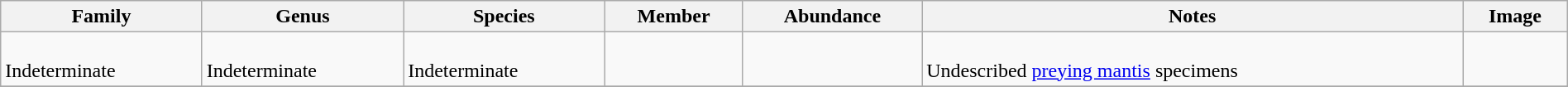<table class="wikitable" style="margin:auto;width:100%;">
<tr>
<th>Family</th>
<th>Genus</th>
<th>Species</th>
<th>Member</th>
<th>Abundance</th>
<th>Notes</th>
<th>Image</th>
</tr>
<tr>
<td><br>Indeterminate</td>
<td><br>Indeterminate</td>
<td><br>Indeterminate</td>
<td></td>
<td></td>
<td><br>Undescribed <a href='#'>preying mantis</a> specimens</td>
<td><br></td>
</tr>
<tr>
</tr>
</table>
